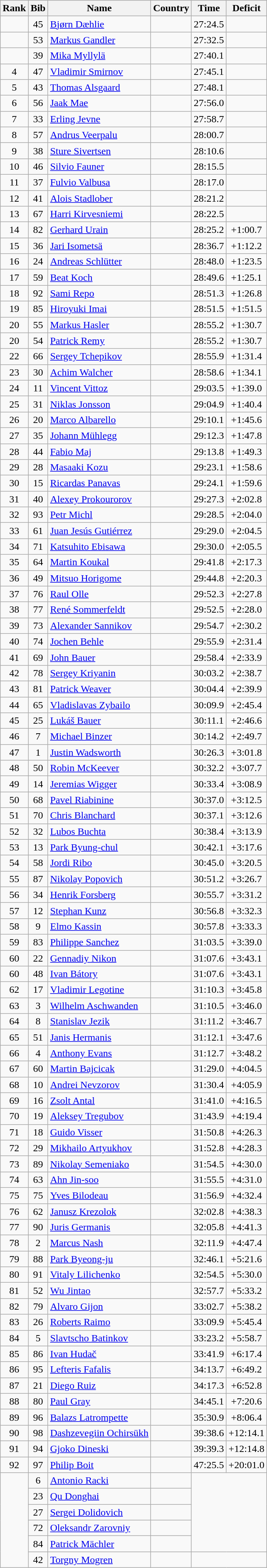<table class="wikitable sortable" style="text-align:center">
<tr>
<th>Rank</th>
<th>Bib</th>
<th>Name</th>
<th>Country</th>
<th>Time</th>
<th>Deficit</th>
</tr>
<tr>
<td></td>
<td>45</td>
<td align=left><a href='#'>Bjørn Dæhlie</a></td>
<td align=left></td>
<td>27:24.5</td>
<td></td>
</tr>
<tr>
<td></td>
<td>53</td>
<td align=left><a href='#'>Markus Gandler</a></td>
<td align=left></td>
<td>27:32.5</td>
<td></td>
</tr>
<tr>
<td></td>
<td>39</td>
<td align=left><a href='#'>Mika Myllylä</a></td>
<td align=left></td>
<td>27:40.1</td>
<td></td>
</tr>
<tr>
<td>4</td>
<td>47</td>
<td align=left><a href='#'>Vladimir Smirnov</a></td>
<td align=left></td>
<td>27:45.1</td>
<td></td>
</tr>
<tr>
<td>5</td>
<td>43</td>
<td align=left><a href='#'>Thomas Alsgaard</a></td>
<td align=left></td>
<td>27:48.1</td>
<td></td>
</tr>
<tr>
<td>6</td>
<td>56</td>
<td align=left><a href='#'>Jaak Mae</a></td>
<td align=left></td>
<td>27:56.0</td>
<td></td>
</tr>
<tr>
<td>7</td>
<td>33</td>
<td align=left><a href='#'>Erling Jevne</a></td>
<td align=left></td>
<td>27:58.7</td>
<td></td>
</tr>
<tr>
<td>8</td>
<td>57</td>
<td align=left><a href='#'>Andrus Veerpalu</a></td>
<td align=left></td>
<td>28:00.7</td>
<td></td>
</tr>
<tr>
<td>9</td>
<td>38</td>
<td align=left><a href='#'>Sture Sivertsen</a></td>
<td align=left></td>
<td>28:10.6</td>
<td></td>
</tr>
<tr>
<td>10</td>
<td>46</td>
<td align=left><a href='#'>Silvio Fauner</a></td>
<td align=left></td>
<td>28:15.5</td>
<td></td>
</tr>
<tr>
<td>11</td>
<td>37</td>
<td align=left><a href='#'>Fulvio Valbusa</a></td>
<td align=left></td>
<td>28:17.0</td>
<td></td>
</tr>
<tr>
<td>12</td>
<td>41</td>
<td align=left><a href='#'>Alois Stadlober</a></td>
<td align=left></td>
<td>28:21.2</td>
<td></td>
</tr>
<tr>
<td>13</td>
<td>67</td>
<td align=left><a href='#'>Harri Kirvesniemi</a></td>
<td align=left></td>
<td>28:22.5</td>
<td></td>
</tr>
<tr>
<td>14</td>
<td>82</td>
<td align=left><a href='#'>Gerhard Urain</a></td>
<td align=left></td>
<td>28:25.2</td>
<td>+1:00.7</td>
</tr>
<tr>
<td>15</td>
<td>36</td>
<td align=left><a href='#'>Jari Isometsä</a></td>
<td align=left></td>
<td>28:36.7</td>
<td>+1:12.2</td>
</tr>
<tr>
<td>16</td>
<td>24</td>
<td align=left><a href='#'>Andreas Schlütter</a></td>
<td align=left></td>
<td>28:48.0</td>
<td>+1:23.5</td>
</tr>
<tr>
<td>17</td>
<td>59</td>
<td align=left><a href='#'>Beat Koch</a></td>
<td align=left></td>
<td>28:49.6</td>
<td>+1:25.1</td>
</tr>
<tr>
<td>18</td>
<td>92</td>
<td align=left><a href='#'>Sami Repo</a></td>
<td align=left></td>
<td>28:51.3</td>
<td>+1:26.8</td>
</tr>
<tr>
<td>19</td>
<td>85</td>
<td align=left><a href='#'>Hiroyuki Imai</a></td>
<td align=left></td>
<td>28:51.5</td>
<td>+1:51.5</td>
</tr>
<tr>
<td>20</td>
<td>55</td>
<td align=left><a href='#'>Markus Hasler</a></td>
<td align=left></td>
<td>28:55.2</td>
<td>+1:30.7</td>
</tr>
<tr>
<td>20</td>
<td>54</td>
<td align=left><a href='#'>Patrick Remy</a></td>
<td align=left></td>
<td>28:55.2</td>
<td>+1:30.7</td>
</tr>
<tr>
<td>22</td>
<td>66</td>
<td align=left><a href='#'>Sergey Tchepikov</a></td>
<td align=left></td>
<td>28:55.9</td>
<td>+1:31.4</td>
</tr>
<tr>
<td>23</td>
<td>30</td>
<td align=left><a href='#'>Achim Walcher</a></td>
<td align=left></td>
<td>28:58.6</td>
<td>+1:34.1</td>
</tr>
<tr>
<td>24</td>
<td>11</td>
<td align=left><a href='#'>Vincent Vittoz</a></td>
<td align=left></td>
<td>29:03.5</td>
<td>+1:39.0</td>
</tr>
<tr>
<td>25</td>
<td>31</td>
<td align=left><a href='#'>Niklas Jonsson</a></td>
<td align=left></td>
<td>29:04.9</td>
<td>+1:40.4</td>
</tr>
<tr>
<td>26</td>
<td>20</td>
<td align=left><a href='#'>Marco Albarello</a></td>
<td align=left></td>
<td>29:10.1</td>
<td>+1:45.6</td>
</tr>
<tr>
<td>27</td>
<td>35</td>
<td align=left><a href='#'>Johann Mühlegg</a></td>
<td align=left></td>
<td>29:12.3</td>
<td>+1:47.8</td>
</tr>
<tr>
<td>28</td>
<td>44</td>
<td align=left><a href='#'>Fabio Maj</a></td>
<td align=left></td>
<td>29:13.8</td>
<td>+1:49.3</td>
</tr>
<tr>
<td>29</td>
<td>28</td>
<td align=left><a href='#'>Masaaki Kozu</a></td>
<td align=left></td>
<td>29:23.1</td>
<td>+1:58.6</td>
</tr>
<tr>
<td>30</td>
<td>15</td>
<td align=left><a href='#'>Ricardas Panavas</a></td>
<td align=left></td>
<td>29:24.1</td>
<td>+1:59.6</td>
</tr>
<tr>
<td>31</td>
<td>40</td>
<td align=left><a href='#'>Alexey Prokourorov</a></td>
<td align=left></td>
<td>29:27.3</td>
<td>+2:02.8</td>
</tr>
<tr>
<td>32</td>
<td>93</td>
<td align=left><a href='#'>Petr Michl</a></td>
<td align=left></td>
<td>29:28.5</td>
<td>+2:04.0</td>
</tr>
<tr>
<td>33</td>
<td>61</td>
<td align=left><a href='#'>Juan Jesús Gutiérrez</a></td>
<td align=left></td>
<td>29:29.0</td>
<td>+2:04.5</td>
</tr>
<tr>
<td>34</td>
<td>71</td>
<td align=left><a href='#'>Katsuhito Ebisawa</a></td>
<td align=left></td>
<td>29:30.0</td>
<td>+2:05.5</td>
</tr>
<tr>
<td>35</td>
<td>64</td>
<td align=left><a href='#'>Martin Koukal</a></td>
<td align=left></td>
<td>29:41.8</td>
<td>+2:17.3</td>
</tr>
<tr>
<td>36</td>
<td>49</td>
<td align=left><a href='#'>Mitsuo Horigome</a></td>
<td align=left></td>
<td>29:44.8</td>
<td>+2:20.3</td>
</tr>
<tr>
<td>37</td>
<td>76</td>
<td align=left><a href='#'>Raul Olle</a></td>
<td align=left></td>
<td>29:52.3</td>
<td>+2:27.8</td>
</tr>
<tr>
<td>38</td>
<td>77</td>
<td align=left><a href='#'>René Sommerfeldt</a></td>
<td align=left></td>
<td>29:52.5</td>
<td>+2:28.0</td>
</tr>
<tr>
<td>39</td>
<td>73</td>
<td align=left><a href='#'>Alexander Sannikov</a></td>
<td align=left></td>
<td>29:54.7</td>
<td>+2:30.2</td>
</tr>
<tr>
<td>40</td>
<td>74</td>
<td align=left><a href='#'>Jochen Behle</a></td>
<td align=left></td>
<td>29:55.9</td>
<td>+2:31.4</td>
</tr>
<tr>
<td>41</td>
<td>69</td>
<td align=left><a href='#'>John Bauer</a></td>
<td align=left></td>
<td>29:58.4</td>
<td>+2:33.9</td>
</tr>
<tr>
<td>42</td>
<td>78</td>
<td align=left><a href='#'>Sergey Kriyanin</a></td>
<td align=left></td>
<td>30:03.2</td>
<td>+2:38.7</td>
</tr>
<tr>
<td>43</td>
<td>81</td>
<td align=left><a href='#'>Patrick Weaver</a></td>
<td align=left></td>
<td>30:04.4</td>
<td>+2:39.9</td>
</tr>
<tr>
<td>44</td>
<td>65</td>
<td align=left><a href='#'>Vladislavas Zybailo</a></td>
<td align=left></td>
<td>30:09.9</td>
<td>+2:45.4</td>
</tr>
<tr>
<td>45</td>
<td>25</td>
<td align=left><a href='#'>Lukáš Bauer</a></td>
<td align=left></td>
<td>30:11.1</td>
<td>+2:46.6</td>
</tr>
<tr>
<td>46</td>
<td>7</td>
<td align=left><a href='#'>Michael Binzer</a></td>
<td align=left></td>
<td>30:14.2</td>
<td>+2:49.7</td>
</tr>
<tr>
<td>47</td>
<td>1</td>
<td align=left><a href='#'>Justin Wadsworth</a></td>
<td align=left></td>
<td>30:26.3</td>
<td>+3:01.8</td>
</tr>
<tr>
<td>48</td>
<td>50</td>
<td align=left><a href='#'>Robin McKeever</a></td>
<td align=left></td>
<td>30:32.2</td>
<td>+3:07.7</td>
</tr>
<tr>
<td>49</td>
<td>14</td>
<td align=left><a href='#'>Jeremias Wigger</a></td>
<td align=left></td>
<td>30:33.4</td>
<td>+3:08.9</td>
</tr>
<tr>
<td>50</td>
<td>68</td>
<td align=left><a href='#'>Pavel Riabinine</a></td>
<td align=left></td>
<td>30:37.0</td>
<td>+3:12.5</td>
</tr>
<tr>
<td>51</td>
<td>70</td>
<td align=left><a href='#'>Chris Blanchard</a></td>
<td align=left></td>
<td>30:37.1</td>
<td>+3:12.6</td>
</tr>
<tr>
<td>52</td>
<td>32</td>
<td align=left><a href='#'>Lubos Buchta</a></td>
<td align=left></td>
<td>30:38.4</td>
<td>+3:13.9</td>
</tr>
<tr>
<td>53</td>
<td>13</td>
<td align=left><a href='#'>Park Byung-chul</a></td>
<td align=left></td>
<td>30:42.1</td>
<td>+3:17.6</td>
</tr>
<tr>
<td>54</td>
<td>58</td>
<td align=left><a href='#'>Jordi Ribo</a></td>
<td align=left></td>
<td>30:45.0</td>
<td>+3:20.5</td>
</tr>
<tr>
<td>55</td>
<td>87</td>
<td align=left><a href='#'>Nikolay Popovich</a></td>
<td align=left></td>
<td>30:51.2</td>
<td>+3:26.7</td>
</tr>
<tr>
<td>56</td>
<td>34</td>
<td align=left><a href='#'>Henrik Forsberg</a></td>
<td align=left></td>
<td>30:55.7</td>
<td>+3:31.2</td>
</tr>
<tr>
<td>57</td>
<td>12</td>
<td align=left><a href='#'>Stephan Kunz</a></td>
<td align=left></td>
<td>30:56.8</td>
<td>+3:32.3</td>
</tr>
<tr>
<td>58</td>
<td>9</td>
<td align=left><a href='#'>Elmo Kassin</a></td>
<td align=left></td>
<td>30:57.8</td>
<td>+3:33.3</td>
</tr>
<tr>
<td>59</td>
<td>83</td>
<td align=left><a href='#'>Philippe Sanchez</a></td>
<td align=left></td>
<td>31:03.5</td>
<td>+3:39.0</td>
</tr>
<tr>
<td>60</td>
<td>22</td>
<td align=left><a href='#'>Gennadiy Nikon</a></td>
<td align=left></td>
<td>31:07.6</td>
<td>+3:43.1</td>
</tr>
<tr>
<td>60</td>
<td>48</td>
<td align=left><a href='#'>Ivan Bátory</a></td>
<td align=left></td>
<td>31:07.6</td>
<td>+3:43.1</td>
</tr>
<tr>
<td>62</td>
<td>17</td>
<td align=left><a href='#'>Vladimir Legotine</a></td>
<td align=left></td>
<td>31:10.3</td>
<td>+3:45.8</td>
</tr>
<tr>
<td>63</td>
<td>3</td>
<td align=left><a href='#'>Wilhelm Aschwanden</a></td>
<td align=left></td>
<td>31:10.5</td>
<td>+3:46.0</td>
</tr>
<tr>
<td>64</td>
<td>8</td>
<td align=left><a href='#'>Stanislav Jezik</a></td>
<td align=left></td>
<td>31:11.2</td>
<td>+3:46.7</td>
</tr>
<tr>
<td>65</td>
<td>51</td>
<td align=left><a href='#'>Janis Hermanis</a></td>
<td align=left></td>
<td>31:12.1</td>
<td>+3:47.6</td>
</tr>
<tr>
<td>66</td>
<td>4</td>
<td align=left><a href='#'>Anthony Evans</a></td>
<td align=left></td>
<td>31:12.7</td>
<td>+3:48.2</td>
</tr>
<tr>
<td>67</td>
<td>60</td>
<td align=left><a href='#'>Martin Bajcicak</a></td>
<td align=left></td>
<td>31:29.0</td>
<td>+4:04.5</td>
</tr>
<tr>
<td>68</td>
<td>10</td>
<td align=left><a href='#'>Andrei Nevzorov</a></td>
<td align=left></td>
<td>31:30.4</td>
<td>+4:05.9</td>
</tr>
<tr>
<td>69</td>
<td>16</td>
<td align=left><a href='#'>Zsolt Antal</a></td>
<td align=left></td>
<td>31:41.0</td>
<td>+4:16.5</td>
</tr>
<tr>
<td>70</td>
<td>19</td>
<td align=left><a href='#'>Aleksey Tregubov</a></td>
<td align=left></td>
<td>31:43.9</td>
<td>+4:19.4</td>
</tr>
<tr>
<td>71</td>
<td>18</td>
<td align=left><a href='#'>Guido Visser</a></td>
<td align=left></td>
<td>31:50.8</td>
<td>+4:26.3</td>
</tr>
<tr>
<td>72</td>
<td>29</td>
<td align=left><a href='#'>Mikhailo Artyukhov</a></td>
<td align=left></td>
<td>31:52.8</td>
<td>+4:28.3</td>
</tr>
<tr>
<td>73</td>
<td>89</td>
<td align=left><a href='#'>Nikolay Semeniako</a></td>
<td align=left></td>
<td>31:54.5</td>
<td>+4:30.0</td>
</tr>
<tr>
<td>74</td>
<td>63</td>
<td align=left><a href='#'>Ahn Jin-soo</a></td>
<td align=left></td>
<td>31:55.5</td>
<td>+4:31.0</td>
</tr>
<tr>
<td>75</td>
<td>75</td>
<td align=left><a href='#'>Yves Bilodeau</a></td>
<td align=left></td>
<td>31:56.9</td>
<td>+4:32.4</td>
</tr>
<tr>
<td>76</td>
<td>62</td>
<td align=left><a href='#'>Janusz Krezolok</a></td>
<td align=left></td>
<td>32:02.8</td>
<td>+4:38.3</td>
</tr>
<tr>
<td>77</td>
<td>90</td>
<td align=left><a href='#'>Juris Germanis</a></td>
<td align=left></td>
<td>32:05.8</td>
<td>+4:41.3</td>
</tr>
<tr>
<td>78</td>
<td>2</td>
<td align=left><a href='#'>Marcus Nash</a></td>
<td align=left></td>
<td>32:11.9</td>
<td>+4:47.4</td>
</tr>
<tr>
<td>79</td>
<td>88</td>
<td align=left><a href='#'>Park Byeong-ju</a></td>
<td align=left></td>
<td>32:46.1</td>
<td>+5:21.6</td>
</tr>
<tr>
<td>80</td>
<td>91</td>
<td align=left><a href='#'>Vitaly Lilichenko</a></td>
<td align=left></td>
<td>32:54.5</td>
<td>+5:30.0</td>
</tr>
<tr>
<td>81</td>
<td>52</td>
<td align=left><a href='#'>Wu Jintao</a></td>
<td align=left></td>
<td>32:57.7</td>
<td>+5:33.2</td>
</tr>
<tr>
<td>82</td>
<td>79</td>
<td align=left><a href='#'>Alvaro Gijon</a></td>
<td align=left></td>
<td>33:02.7</td>
<td>+5:38.2</td>
</tr>
<tr>
<td>83</td>
<td>26</td>
<td align=left><a href='#'>Roberts Raimo</a></td>
<td align=left></td>
<td>33:09.9</td>
<td>+5:45.4</td>
</tr>
<tr>
<td>84</td>
<td>5</td>
<td align=left><a href='#'>Slavtscho Batinkov</a></td>
<td align=left></td>
<td>33:23.2</td>
<td>+5:58.7</td>
</tr>
<tr>
<td>85</td>
<td>86</td>
<td align=left><a href='#'>Ivan Hudač</a></td>
<td align=left></td>
<td>33:41.9</td>
<td>+6:17.4</td>
</tr>
<tr>
<td>86</td>
<td>95</td>
<td align=left><a href='#'>Lefteris Fafalis</a></td>
<td align=left></td>
<td>34:13.7</td>
<td>+6:49.2</td>
</tr>
<tr>
<td>87</td>
<td>21</td>
<td align=left><a href='#'>Diego Ruiz</a></td>
<td align=left></td>
<td>34:17.3</td>
<td>+6:52.8</td>
</tr>
<tr>
<td>88</td>
<td>80</td>
<td align=left><a href='#'>Paul Gray</a></td>
<td align=left></td>
<td>34:45.1</td>
<td>+7:20.6</td>
</tr>
<tr>
<td>89</td>
<td>96</td>
<td align=left><a href='#'>Balazs Latrompette</a></td>
<td align=left></td>
<td>35:30.9</td>
<td>+8:06.4</td>
</tr>
<tr>
<td>90</td>
<td>98</td>
<td align=left><a href='#'>Dashzevegiin Ochirsükh</a></td>
<td align=left></td>
<td>39:38.6</td>
<td>+12:14.1</td>
</tr>
<tr>
<td>91</td>
<td>94</td>
<td align=left><a href='#'>Gjoko Dineski</a></td>
<td align=left></td>
<td>39:39.3</td>
<td>+12:14.8</td>
</tr>
<tr>
<td>92</td>
<td>97</td>
<td align=left><a href='#'>Philip Boit</a></td>
<td align=left></td>
<td>47:25.5</td>
<td>+20:01.0</td>
</tr>
<tr>
<td rowspan=6></td>
<td>6</td>
<td align=left><a href='#'>Antonio Racki</a></td>
<td align=left></td>
<td colspan=2 rowspan=5></td>
</tr>
<tr>
<td>23</td>
<td align=left><a href='#'>Qu Donghai</a></td>
<td align=left></td>
</tr>
<tr>
<td>27</td>
<td align=left><a href='#'>Sergei Dolidovich</a></td>
<td align=left></td>
</tr>
<tr>
<td>72</td>
<td align=left><a href='#'>Oleksandr Zarovniy</a></td>
<td align=left></td>
</tr>
<tr>
<td>84</td>
<td align=left><a href='#'>Patrick Mächler</a></td>
<td align=left></td>
</tr>
<tr>
<td>42</td>
<td align=left><a href='#'>Torgny Mogren</a></td>
<td align=left></td>
<td colspan=2></td>
</tr>
</table>
